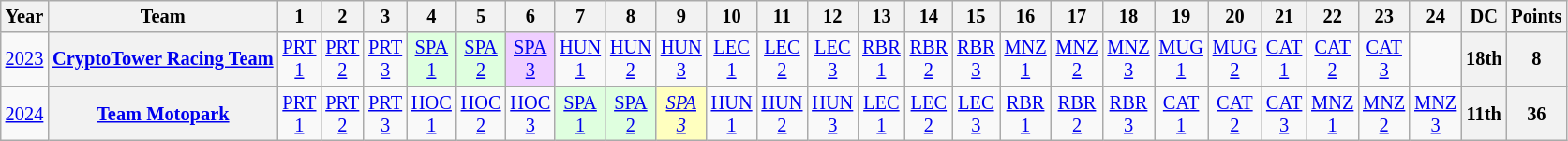<table class="wikitable" style="text-align:center; font-size:85%">
<tr>
<th>Year</th>
<th>Team</th>
<th>1</th>
<th>2</th>
<th>3</th>
<th>4</th>
<th>5</th>
<th>6</th>
<th>7</th>
<th>8</th>
<th>9</th>
<th>10</th>
<th>11</th>
<th>12</th>
<th>13</th>
<th>14</th>
<th>15</th>
<th>16</th>
<th>17</th>
<th>18</th>
<th>19</th>
<th>20</th>
<th>21</th>
<th>22</th>
<th>23</th>
<th>24</th>
<th>DC</th>
<th>Points</th>
</tr>
<tr>
<td><a href='#'>2023</a></td>
<th nowrap><a href='#'>CryptoTower Racing Team</a></th>
<td><a href='#'>PRT<br>1</a></td>
<td><a href='#'>PRT<br>2</a></td>
<td><a href='#'>PRT<br>3</a></td>
<td style="background:#DFFFDF;"><a href='#'>SPA<br>1</a><br></td>
<td style="background:#DFFFDF;"><a href='#'>SPA<br>2</a><br></td>
<td style="background:#EFCFFF;"><a href='#'>SPA<br>3</a><br></td>
<td><a href='#'>HUN<br>1</a></td>
<td><a href='#'>HUN<br>2</a></td>
<td><a href='#'>HUN<br>3</a></td>
<td><a href='#'>LEC<br>1</a></td>
<td><a href='#'>LEC<br>2</a></td>
<td><a href='#'>LEC<br>3</a></td>
<td><a href='#'>RBR<br>1</a></td>
<td><a href='#'>RBR<br>2</a></td>
<td><a href='#'>RBR<br>3</a></td>
<td><a href='#'>MNZ<br>1</a></td>
<td><a href='#'>MNZ<br>2</a></td>
<td><a href='#'>MNZ<br>3</a></td>
<td><a href='#'>MUG<br>1</a></td>
<td><a href='#'>MUG<br>2</a></td>
<td><a href='#'>CAT<br>1</a></td>
<td><a href='#'>CAT<br>2</a></td>
<td><a href='#'>CAT<br>3</a></td>
<td></td>
<th>18th</th>
<th>8</th>
</tr>
<tr>
<td><a href='#'>2024</a></td>
<th nowrap><a href='#'>Team Motopark</a></th>
<td><a href='#'>PRT<br>1</a></td>
<td><a href='#'>PRT<br>2</a></td>
<td><a href='#'>PRT<br>3</a></td>
<td><a href='#'>HOC<br>1</a></td>
<td><a href='#'>HOC<br>2</a></td>
<td><a href='#'>HOC<br>3</a></td>
<td style="background:#DFFFDF;"><a href='#'>SPA<br>1</a><br></td>
<td style="background:#DFFFDF;"><a href='#'>SPA<br>2</a><br></td>
<td style="background:#FFFFBF;"><em><a href='#'>SPA<br>3</a></em><br></td>
<td><a href='#'>HUN<br>1</a></td>
<td><a href='#'>HUN<br>2</a></td>
<td><a href='#'>HUN<br>3</a></td>
<td><a href='#'>LEC<br>1</a></td>
<td><a href='#'>LEC<br>2</a></td>
<td><a href='#'>LEC<br>3</a></td>
<td><a href='#'>RBR<br>1</a></td>
<td><a href='#'>RBR<br>2</a></td>
<td><a href='#'>RBR<br>3</a></td>
<td><a href='#'>CAT<br>1</a></td>
<td><a href='#'>CAT<br>2</a></td>
<td><a href='#'>CAT<br>3</a></td>
<td><a href='#'>MNZ<br>1</a></td>
<td><a href='#'>MNZ<br>2</a></td>
<td><a href='#'>MNZ<br>3</a></td>
<th>11th</th>
<th>36</th>
</tr>
</table>
